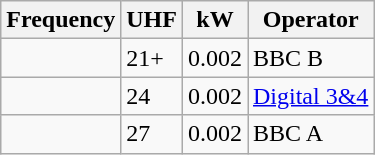<table class="wikitable sortable">
<tr>
<th>Frequency</th>
<th>UHF</th>
<th>kW</th>
<th>Operator</th>
</tr>
<tr>
<td></td>
<td>21+</td>
<td>0.002</td>
<td>BBC B</td>
</tr>
<tr>
<td></td>
<td>24</td>
<td>0.002</td>
<td><a href='#'>Digital 3&4</a></td>
</tr>
<tr>
<td></td>
<td>27</td>
<td>0.002</td>
<td>BBC A</td>
</tr>
</table>
